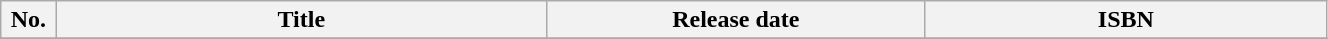<table class="wikitable" style="width: 70%;">
<tr>
<th width="1%">No.</th>
<th width="22%">Title</th>
<th width="17%">Release date</th>
<th width="18%">ISBN</th>
</tr>
<tr>
</tr>
</table>
